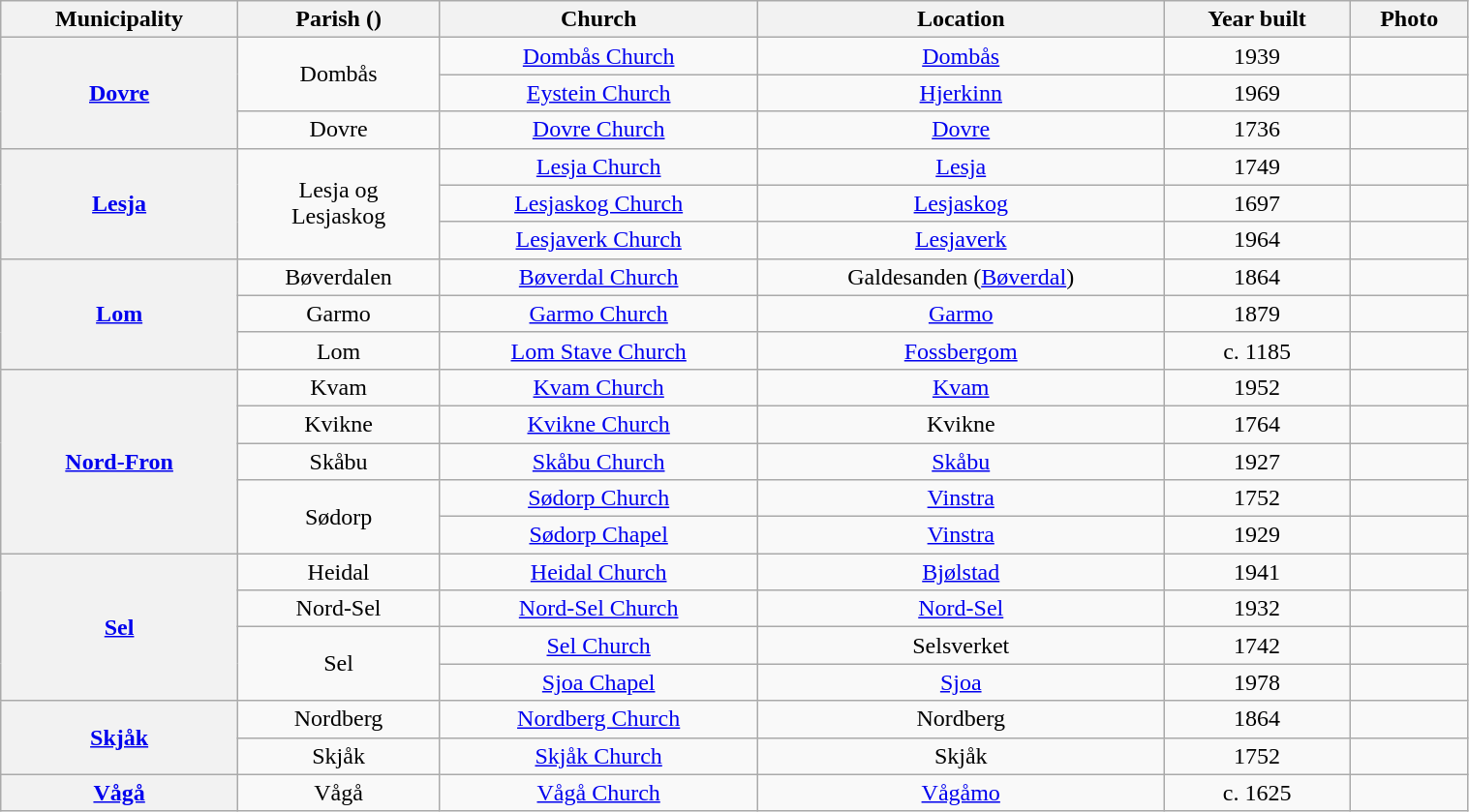<table class="wikitable" style="text-align: center; width: 80%;">
<tr>
<th>Municipality</th>
<th>Parish ()</th>
<th>Church</th>
<th>Location</th>
<th>Year built</th>
<th>Photo</th>
</tr>
<tr>
<th rowspan="3"><a href='#'>Dovre</a></th>
<td rowspan="2">Dombås</td>
<td><a href='#'>Dombås Church</a></td>
<td><a href='#'>Dombås</a></td>
<td>1939</td>
<td></td>
</tr>
<tr>
<td><a href='#'>Eystein Church</a></td>
<td><a href='#'>Hjerkinn</a></td>
<td>1969</td>
<td></td>
</tr>
<tr>
<td rowspan="1">Dovre</td>
<td><a href='#'>Dovre Church</a></td>
<td><a href='#'>Dovre</a></td>
<td>1736</td>
<td></td>
</tr>
<tr>
<th rowspan="3"><a href='#'>Lesja</a></th>
<td rowspan="3">Lesja og<br>Lesjaskog</td>
<td><a href='#'>Lesja Church</a></td>
<td><a href='#'>Lesja</a></td>
<td>1749</td>
<td></td>
</tr>
<tr>
<td><a href='#'>Lesjaskog Church</a></td>
<td><a href='#'>Lesjaskog</a></td>
<td>1697</td>
<td></td>
</tr>
<tr>
<td><a href='#'>Lesjaverk Church</a></td>
<td><a href='#'>Lesjaverk</a></td>
<td>1964</td>
<td></td>
</tr>
<tr>
<th rowspan="3"><a href='#'>Lom</a></th>
<td rowspan="1">Bøverdalen</td>
<td><a href='#'>Bøverdal Church</a></td>
<td>Galdesanden (<a href='#'>Bøverdal</a>)</td>
<td>1864</td>
<td></td>
</tr>
<tr>
<td rowspan="1">Garmo</td>
<td><a href='#'>Garmo Church</a></td>
<td><a href='#'>Garmo</a></td>
<td>1879</td>
<td></td>
</tr>
<tr>
<td rowspan="1">Lom</td>
<td><a href='#'>Lom Stave Church</a></td>
<td><a href='#'>Fossbergom</a></td>
<td>c. 1185</td>
<td></td>
</tr>
<tr>
<th rowspan="5"><a href='#'>Nord-Fron</a></th>
<td rowspan="1">Kvam</td>
<td><a href='#'>Kvam Church</a></td>
<td><a href='#'>Kvam</a></td>
<td>1952</td>
<td></td>
</tr>
<tr>
<td rowspan="1">Kvikne</td>
<td><a href='#'>Kvikne Church</a></td>
<td>Kvikne</td>
<td>1764</td>
<td></td>
</tr>
<tr>
<td rowspan="1">Skåbu</td>
<td><a href='#'>Skåbu Church</a></td>
<td><a href='#'>Skåbu</a></td>
<td>1927</td>
<td></td>
</tr>
<tr>
<td rowspan="2">Sødorp</td>
<td><a href='#'>Sødorp Church</a></td>
<td><a href='#'>Vinstra</a></td>
<td>1752</td>
<td></td>
</tr>
<tr>
<td><a href='#'>Sødorp Chapel</a></td>
<td><a href='#'>Vinstra</a></td>
<td>1929</td>
<td></td>
</tr>
<tr>
<th rowspan="4"><a href='#'>Sel</a></th>
<td rowspan="1">Heidal</td>
<td><a href='#'>Heidal Church</a></td>
<td><a href='#'>Bjølstad</a></td>
<td>1941</td>
<td></td>
</tr>
<tr>
<td rowspan="1">Nord-Sel</td>
<td><a href='#'>Nord-Sel Church</a></td>
<td><a href='#'>Nord-Sel</a></td>
<td>1932</td>
<td></td>
</tr>
<tr>
<td rowspan="2">Sel</td>
<td><a href='#'>Sel Church</a></td>
<td>Selsverket</td>
<td>1742</td>
<td></td>
</tr>
<tr>
<td><a href='#'>Sjoa Chapel</a></td>
<td><a href='#'>Sjoa</a></td>
<td>1978</td>
<td></td>
</tr>
<tr>
<th rowspan="2"><a href='#'>Skjåk</a></th>
<td rowspan="1">Nordberg</td>
<td><a href='#'>Nordberg Church</a></td>
<td>Nordberg</td>
<td>1864</td>
<td></td>
</tr>
<tr>
<td rowspan="1">Skjåk</td>
<td><a href='#'>Skjåk Church</a></td>
<td>Skjåk</td>
<td>1752</td>
<td></td>
</tr>
<tr>
<th rowspan="1"><a href='#'>Vågå</a></th>
<td rowspan="1">Vågå</td>
<td><a href='#'>Vågå Church</a></td>
<td><a href='#'>Vågåmo</a></td>
<td>c. 1625</td>
<td></td>
</tr>
</table>
